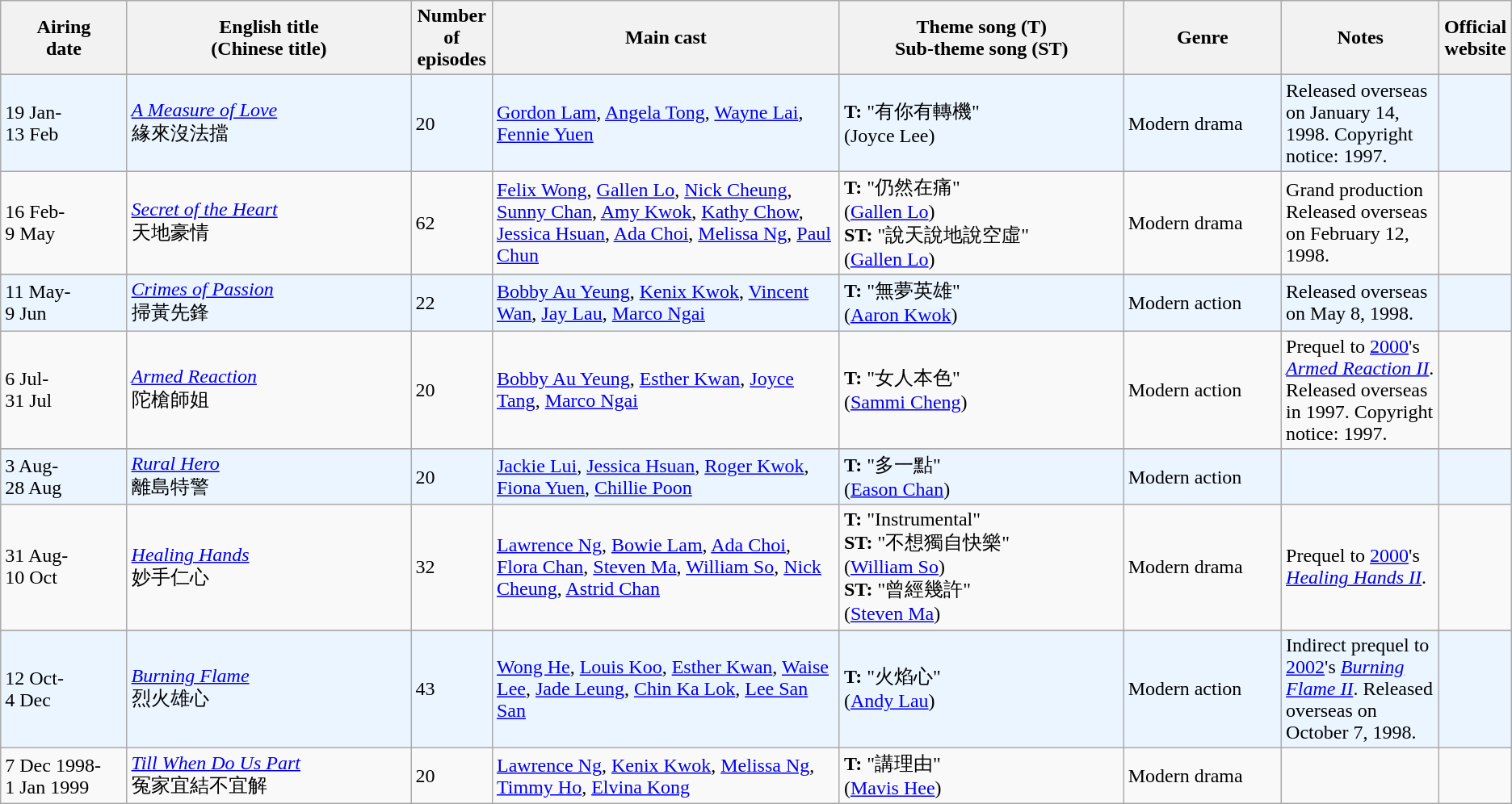<table class="wikitable">
<tr>
<th align=center width=8% bgcolor="silver">Airing<br>date</th>
<th align=center width=18% bgcolor="silver">English title <br> (Chinese title)</th>
<th align=center width=5% bgcolor="silver">Number of episodes</th>
<th align=center width=22% bgcolor="silver">Main cast</th>
<th align=center width=18% bgcolor="silver">Theme song (T) <br>Sub-theme song (ST)</th>
<th align=center width=10% bgcolor="silver">Genre</th>
<th align=center width=10% bgcolor="silver">Notes</th>
<th align=center width=1% bgcolor="silver">Official website</th>
</tr>
<tr>
</tr>
<tr ---- bgcolor="#ebf5ff">
<td>19 Jan- <br> 13 Feb</td>
<td><em><a href='#'>A Measure of Love</a></em> <br> 緣來沒法擋</td>
<td>20</td>
<td><a href='#'>Gordon Lam</a>, <a href='#'>Angela Tong</a>, <a href='#'>Wayne Lai</a>, <a href='#'>Fennie Yuen</a></td>
<td><strong>T:</strong> "有你有轉機" <br>(Joyce Lee)</td>
<td>Modern drama</td>
<td>Released overseas on January 14, 1998. Copyright notice: 1997.</td>
<td> </td>
</tr>
<tr>
<td>16 Feb- <br> 9 May</td>
<td><em><a href='#'>Secret of the Heart</a></em> <br> 天地豪情</td>
<td>62</td>
<td><a href='#'>Felix Wong</a>, <a href='#'>Gallen Lo</a>, <a href='#'>Nick Cheung</a>, <a href='#'>Sunny Chan</a>, <a href='#'>Amy Kwok</a>, <a href='#'>Kathy Chow</a>, <a href='#'>Jessica Hsuan</a>, <a href='#'>Ada Choi</a>, <a href='#'>Melissa Ng</a>, <a href='#'>Paul Chun</a></td>
<td><strong>T:</strong> "仍然在痛" <br>(<a href='#'>Gallen Lo</a>) <br> <strong>ST:</strong> "說天說地說空虛" <br>(<a href='#'>Gallen Lo</a>)</td>
<td>Modern drama</td>
<td>Grand production Released overseas on February 12, 1998.</td>
<td> </td>
</tr>
<tr>
</tr>
<tr ---- bgcolor="#ebf5ff">
<td>11 May- <br> 9 Jun</td>
<td><em><a href='#'>Crimes of Passion</a></em> <br> 掃黃先鋒</td>
<td>22</td>
<td><a href='#'>Bobby Au Yeung</a>, <a href='#'>Kenix Kwok</a>, <a href='#'>Vincent Wan</a>, <a href='#'>Jay Lau</a>, <a href='#'>Marco Ngai</a></td>
<td><strong>T:</strong> "無夢英雄" <br> (<a href='#'>Aaron Kwok</a>)</td>
<td>Modern action</td>
<td>Released overseas on May 8, 1998.</td>
<td> </td>
</tr>
<tr>
<td>6 Jul- <br> 31 Jul</td>
<td><em><a href='#'>Armed Reaction</a></em> <br> 陀槍師姐</td>
<td>20</td>
<td><a href='#'>Bobby Au Yeung</a>, <a href='#'>Esther Kwan</a>, <a href='#'>Joyce Tang</a>, <a href='#'>Marco Ngai</a></td>
<td><strong>T:</strong> "女人本色" <br> (<a href='#'>Sammi Cheng</a>)</td>
<td>Modern action</td>
<td>Prequel to <a href='#'>2000</a>'s <em><a href='#'>Armed Reaction II</a></em>. Released overseas in 1997. Copyright notice: 1997.</td>
<td></td>
</tr>
<tr>
</tr>
<tr ---- bgcolor="#ebf5ff">
<td>3 Aug- <br> 28 Aug</td>
<td><em><a href='#'>Rural Hero</a></em> <br> 離島特警</td>
<td>20</td>
<td><a href='#'>Jackie Lui</a>, <a href='#'>Jessica Hsuan</a>, <a href='#'>Roger Kwok</a>, <a href='#'>Fiona Yuen</a>, <a href='#'>Chillie Poon</a></td>
<td><strong>T:</strong> "多一點" <br> (<a href='#'>Eason Chan</a>)</td>
<td>Modern action</td>
<td></td>
<td> </td>
</tr>
<tr>
<td>31 Aug- <br> 10 Oct</td>
<td><em><a href='#'>Healing Hands</a></em> <br> 妙手仁心</td>
<td>32</td>
<td><a href='#'>Lawrence Ng</a>, <a href='#'>Bowie Lam</a>, <a href='#'>Ada Choi</a>, <a href='#'>Flora Chan</a>, <a href='#'>Steven Ma</a>, <a href='#'>William So</a>, <a href='#'>Nick Cheung</a>, <a href='#'>Astrid Chan</a></td>
<td><strong>T:</strong> "Instrumental"<br><strong>ST:</strong> "不想獨自快樂"<br>(<a href='#'>William So</a>)<br><strong>ST:</strong> "曾經幾許"<br>(<a href='#'>Steven Ma</a>)</td>
<td>Modern drama</td>
<td>Prequel to <a href='#'>2000</a>'s <em><a href='#'>Healing Hands II</a></em>.</td>
<td> </td>
</tr>
<tr>
</tr>
<tr ---- bgcolor="#ebf5ff">
<td>12 Oct- <br> 4 Dec</td>
<td><em><a href='#'>Burning Flame</a></em> <br> 烈火雄心</td>
<td>43</td>
<td><a href='#'>Wong He</a>, <a href='#'>Louis Koo</a>, <a href='#'>Esther Kwan</a>, <a href='#'>Waise Lee</a>, <a href='#'>Jade Leung</a>, <a href='#'>Chin Ka Lok</a>, <a href='#'>Lee San San</a></td>
<td><strong>T:</strong> "火焰心" <br> (<a href='#'>Andy Lau</a>)</td>
<td>Modern action</td>
<td>Indirect prequel to <a href='#'>2002</a>'s <em><a href='#'>Burning Flame II</a></em>. Released overseas on October 7, 1998.</td>
<td> </td>
</tr>
<tr>
<td>7 Dec 1998- <br> 1 Jan 1999</td>
<td><em><a href='#'>Till When Do Us Part</a></em> <br> 冤家宜結不宜解</td>
<td>20</td>
<td><a href='#'>Lawrence Ng</a>, <a href='#'>Kenix Kwok</a>, <a href='#'>Melissa Ng</a>, <a href='#'>Timmy Ho</a>, <a href='#'>Elvina Kong</a></td>
<td><strong>T:</strong> "講理由" <br> (<a href='#'>Mavis Hee</a>)</td>
<td>Modern drama</td>
<td></td>
<td> </td>
</tr>
</table>
